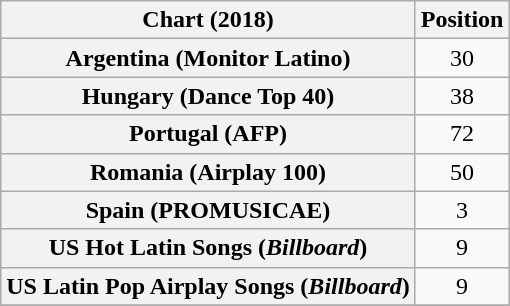<table class="wikitable plainrowheaders sortable" style="text-align:center">
<tr>
<th scope="col">Chart (2018)</th>
<th scope="col">Position</th>
</tr>
<tr>
<th scope="row">Argentina (Monitor Latino)</th>
<td>30</td>
</tr>
<tr>
<th scope="row">Hungary (Dance Top 40)</th>
<td>38</td>
</tr>
<tr>
<th scope="row">Portugal (AFP)</th>
<td>72</td>
</tr>
<tr>
<th scope="row">Romania (Airplay 100)</th>
<td>50</td>
</tr>
<tr>
<th scope="row">Spain (PROMUSICAE)</th>
<td>3</td>
</tr>
<tr>
<th scope="row">US Hot Latin Songs (<em>Billboard</em>)</th>
<td>9</td>
</tr>
<tr>
<th scope="row">US Latin Pop Airplay Songs (<em>Billboard</em>)</th>
<td>9</td>
</tr>
<tr>
</tr>
</table>
